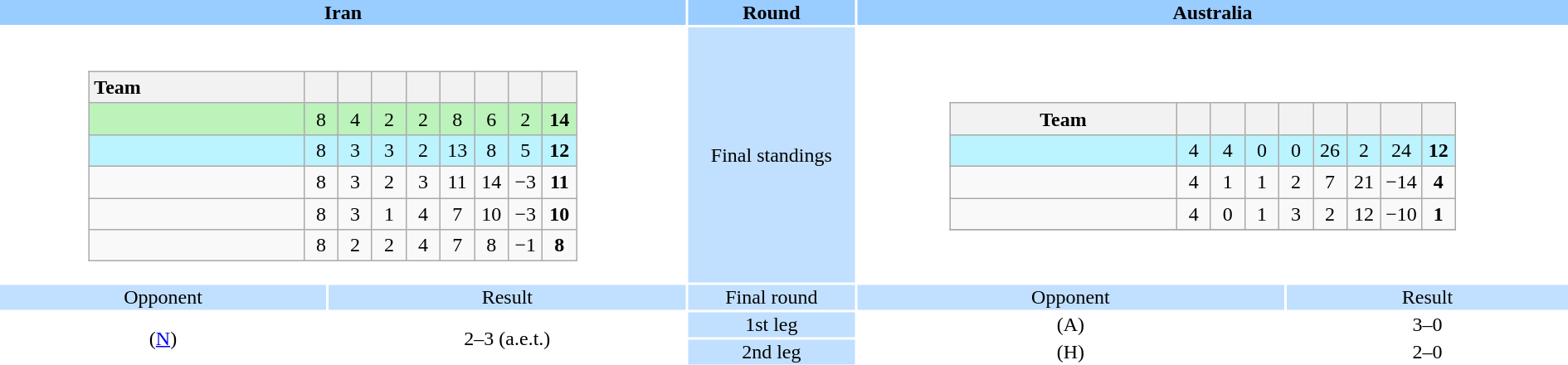<table style="width:100%; text-align:center;">
<tr style="vertical-align:top; background:#9cf;">
<th colspan=2 style="width:1*">Iran</th>
<th>Round</th>
<th colspan=2 style="width:1*">Australia</th>
</tr>
<tr>
<td colspan="2" align="center"><br><table class="wikitable" style="text-align: center;">
<tr>
<th width=165 style="text-align:left;">Team</th>
<th width="20"></th>
<th width="20"></th>
<th width="20"></th>
<th width="20"></th>
<th width="20"></th>
<th width="20"></th>
<th width="20"></th>
<th width="20"></th>
</tr>
<tr style="background:#BBF3BB;">
<td style="text-align:left;"></td>
<td>8</td>
<td>4</td>
<td>2</td>
<td>2</td>
<td>8</td>
<td>6</td>
<td>2</td>
<td><strong>14</strong></td>
</tr>
<tr style="background:#BBF3FF;">
<td style="text-align:left;"></td>
<td>8</td>
<td>3</td>
<td>3</td>
<td>2</td>
<td>13</td>
<td>8</td>
<td>5</td>
<td><strong>12</strong></td>
</tr>
<tr>
<td style="text-align:left;"></td>
<td>8</td>
<td>3</td>
<td>2</td>
<td>3</td>
<td>11</td>
<td>14</td>
<td>−3</td>
<td><strong>11</strong></td>
</tr>
<tr>
<td style="text-align:left;"></td>
<td>8</td>
<td>3</td>
<td>1</td>
<td>4</td>
<td>7</td>
<td>10</td>
<td>−3</td>
<td><strong>10</strong></td>
</tr>
<tr>
<td style="text-align:left;"></td>
<td>8</td>
<td>2</td>
<td>2</td>
<td>4</td>
<td>7</td>
<td>8</td>
<td>−1</td>
<td><strong>8</strong></td>
</tr>
</table>
</td>
<td style="background:#c1e0ff;">Final standings</td>
<td colspan="2" align="center"><br><table class="wikitable" style="text-align: center;">
<tr>
<th style="width:175px;">Team</th>
<th width="20"></th>
<th width="20"></th>
<th width="20"></th>
<th width="20"></th>
<th width="20"></th>
<th width="20"></th>
<th width="20"></th>
<th width="20"></th>
</tr>
<tr bgcolor="#BBF3FF">
<td align="left"></td>
<td>4</td>
<td>4</td>
<td>0</td>
<td>0</td>
<td>26</td>
<td>2</td>
<td>24</td>
<td><strong>12</strong></td>
</tr>
<tr>
<td align=left></td>
<td>4</td>
<td>1</td>
<td>1</td>
<td>2</td>
<td>7</td>
<td>21</td>
<td>−14</td>
<td><strong>4</strong></td>
</tr>
<tr>
<td align=left></td>
<td>4</td>
<td>0</td>
<td>1</td>
<td>3</td>
<td>2</td>
<td>12</td>
<td>−10</td>
<td><strong>1</strong></td>
</tr>
<tr>
</tr>
</table>
</td>
</tr>
<tr style="vertical-align:top; background:#c1e0ff;">
<td>Opponent</td>
<td>Result</td>
<td>Final round</td>
<td>Opponent</td>
<td>Result</td>
</tr>
<tr>
<td rowspan=2> (<a href='#'>N</a>)</td>
<td rowspan=2>2–3 (a.e.t.)</td>
<td style="background:#c1e0ff;">1st leg</td>
<td> (A)</td>
<td>3–0</td>
</tr>
<tr>
<td style="background:#c1e0ff;">2nd leg</td>
<td> (H)</td>
<td>2–0</td>
</tr>
<tr>
</tr>
</table>
